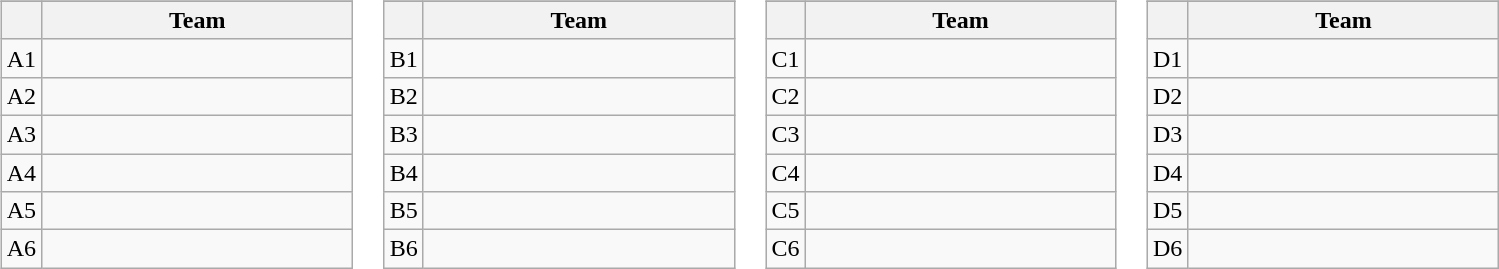<table>
<tr valign=top>
<td><br><table class="wikitable">
<tr>
</tr>
<tr>
<th></th>
<th width=200>Team</th>
</tr>
<tr>
<td align=center>A1</td>
<td></td>
</tr>
<tr>
<td align=center>A2</td>
<td></td>
</tr>
<tr>
<td align=center>A3</td>
<td></td>
</tr>
<tr>
<td align=center>A4</td>
<td></td>
</tr>
<tr>
<td align=center>A5</td>
<td></td>
</tr>
<tr>
<td align=center>A6</td>
<td></td>
</tr>
</table>
</td>
<td><br><table class="wikitable">
<tr>
</tr>
<tr>
<th></th>
<th width=200>Team</th>
</tr>
<tr>
<td align=center>B1</td>
<td></td>
</tr>
<tr>
<td align=center>B2</td>
<td></td>
</tr>
<tr>
<td align=center>B3</td>
<td></td>
</tr>
<tr>
<td align=center>B4</td>
<td></td>
</tr>
<tr>
<td align=center>B5</td>
<td></td>
</tr>
<tr>
<td align=center>B6</td>
<td></td>
</tr>
</table>
</td>
<td><br><table class="wikitable">
<tr>
</tr>
<tr>
<th></th>
<th width=200>Team</th>
</tr>
<tr>
<td align=center>C1</td>
<td></td>
</tr>
<tr>
<td align=center>C2</td>
<td></td>
</tr>
<tr>
<td align=center>C3</td>
<td></td>
</tr>
<tr>
<td align=center>C4</td>
<td></td>
</tr>
<tr>
<td align=center>C5</td>
<td></td>
</tr>
<tr>
<td align=center>C6</td>
<td></td>
</tr>
</table>
</td>
<td><br><table class="wikitable">
<tr>
</tr>
<tr>
<th></th>
<th width=200>Team</th>
</tr>
<tr>
<td align=center>D1</td>
<td></td>
</tr>
<tr>
<td align=center>D2</td>
<td></td>
</tr>
<tr>
<td align=center>D3</td>
<td></td>
</tr>
<tr>
<td align=center>D4</td>
<td></td>
</tr>
<tr>
<td align=center>D5</td>
<td></td>
</tr>
<tr>
<td align=center>D6</td>
<td></td>
</tr>
</table>
</td>
</tr>
</table>
